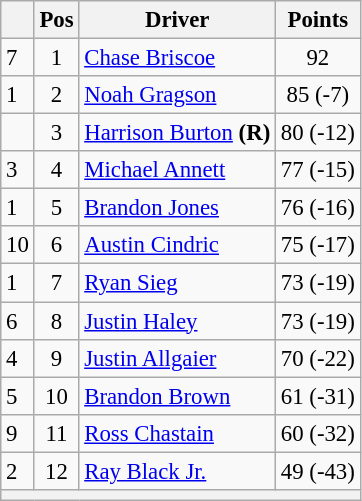<table class="wikitable" style="font-size: 95%;">
<tr>
<th></th>
<th>Pos</th>
<th>Driver</th>
<th>Points</th>
</tr>
<tr>
<td align="left"> 7</td>
<td style="text-align:center;">1</td>
<td><a href='#'>Chase Briscoe</a></td>
<td style="text-align:center;">92</td>
</tr>
<tr>
<td align="left"> 1</td>
<td style="text-align:center;">2</td>
<td><a href='#'>Noah Gragson</a></td>
<td style="text-align:center;">85 (-7)</td>
</tr>
<tr>
<td align="left"></td>
<td style="text-align:center;">3</td>
<td><a href='#'>Harrison Burton</a> <strong>(R)</strong></td>
<td style="text-align:center;">80 (-12)</td>
</tr>
<tr>
<td align="left"> 3</td>
<td style="text-align:center;">4</td>
<td><a href='#'>Michael Annett</a></td>
<td style="text-align:center;">77 (-15)</td>
</tr>
<tr>
<td align="left"> 1</td>
<td style="text-align:center;">5</td>
<td><a href='#'>Brandon Jones</a></td>
<td style="text-align:center;">76 (-16)</td>
</tr>
<tr>
<td align="left"> 10</td>
<td style="text-align:center;">6</td>
<td><a href='#'>Austin Cindric</a></td>
<td style="text-align:center;">75 (-17)</td>
</tr>
<tr>
<td align="left"> 1</td>
<td style="text-align:center;">7</td>
<td><a href='#'>Ryan Sieg</a></td>
<td style="text-align:center;">73 (-19)</td>
</tr>
<tr>
<td align="left"> 6</td>
<td style="text-align:center;">8</td>
<td><a href='#'>Justin Haley</a></td>
<td style="text-align:center;">73 (-19)</td>
</tr>
<tr>
<td align="left"> 4</td>
<td style="text-align:center;">9</td>
<td><a href='#'>Justin Allgaier</a></td>
<td style="text-align:center;">70 (-22)</td>
</tr>
<tr>
<td align="left"> 5</td>
<td style="text-align:center;">10</td>
<td><a href='#'>Brandon Brown</a></td>
<td style="text-align:center;">61 (-31)</td>
</tr>
<tr>
<td align="left"> 9</td>
<td style="text-align:center;">11</td>
<td><a href='#'>Ross Chastain</a></td>
<td style="text-align:center;">60 (-32)</td>
</tr>
<tr>
<td align="left"> 2</td>
<td style="text-align:center;">12</td>
<td><a href='#'>Ray Black Jr.</a></td>
<td style="text-align:center;">49 (-43)</td>
</tr>
<tr class="sortbottom">
<th colspan="4"></th>
</tr>
</table>
